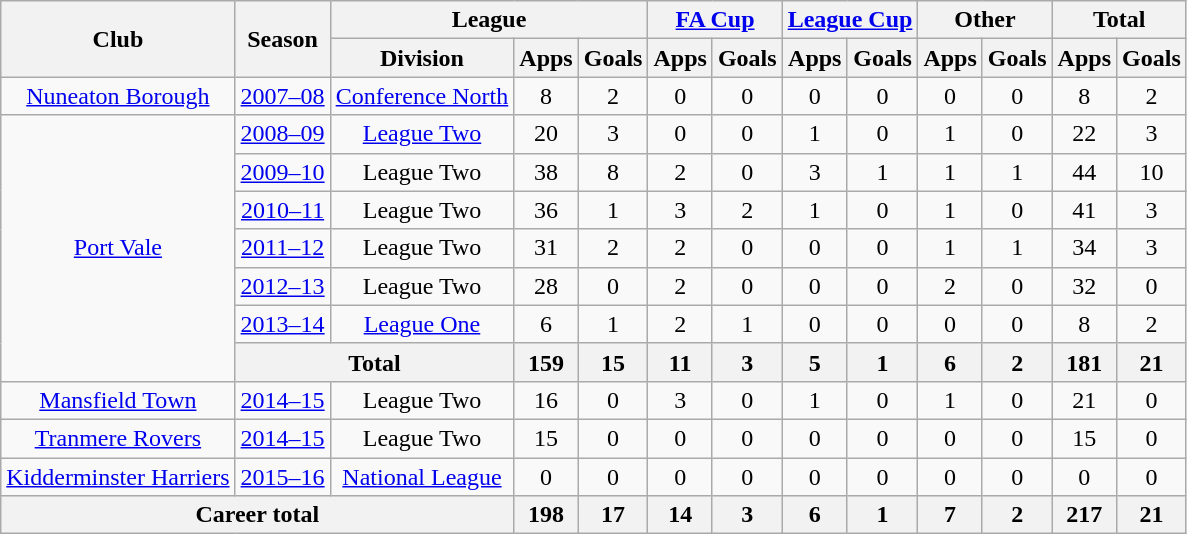<table class="wikitable" style="text-align:center">
<tr>
<th rowspan="2">Club</th>
<th rowspan="2">Season</th>
<th colspan="3">League</th>
<th colspan="2"><a href='#'>FA Cup</a></th>
<th colspan="2"><a href='#'>League Cup</a></th>
<th colspan="2">Other</th>
<th colspan="2">Total</th>
</tr>
<tr>
<th>Division</th>
<th>Apps</th>
<th>Goals</th>
<th>Apps</th>
<th>Goals</th>
<th>Apps</th>
<th>Goals</th>
<th>Apps</th>
<th>Goals</th>
<th>Apps</th>
<th>Goals</th>
</tr>
<tr>
<td><a href='#'>Nuneaton Borough</a></td>
<td><a href='#'>2007–08</a></td>
<td><a href='#'>Conference North</a></td>
<td>8</td>
<td>2</td>
<td>0</td>
<td>0</td>
<td>0</td>
<td>0</td>
<td>0</td>
<td>0</td>
<td>8</td>
<td>2</td>
</tr>
<tr>
<td rowspan="7"><a href='#'>Port Vale</a></td>
<td><a href='#'>2008–09</a></td>
<td><a href='#'>League Two</a></td>
<td>20</td>
<td>3</td>
<td>0</td>
<td>0</td>
<td>1</td>
<td>0</td>
<td>1</td>
<td>0</td>
<td>22</td>
<td>3</td>
</tr>
<tr>
<td><a href='#'>2009–10</a></td>
<td>League Two</td>
<td>38</td>
<td>8</td>
<td>2</td>
<td>0</td>
<td>3</td>
<td>1</td>
<td>1</td>
<td>1</td>
<td>44</td>
<td>10</td>
</tr>
<tr>
<td><a href='#'>2010–11</a></td>
<td>League Two</td>
<td>36</td>
<td>1</td>
<td>3</td>
<td>2</td>
<td>1</td>
<td>0</td>
<td>1</td>
<td>0</td>
<td>41</td>
<td>3</td>
</tr>
<tr>
<td><a href='#'>2011–12</a></td>
<td>League Two</td>
<td>31</td>
<td>2</td>
<td>2</td>
<td>0</td>
<td>0</td>
<td>0</td>
<td>1</td>
<td>1</td>
<td>34</td>
<td>3</td>
</tr>
<tr>
<td><a href='#'>2012–13</a></td>
<td>League Two</td>
<td>28</td>
<td>0</td>
<td>2</td>
<td>0</td>
<td>0</td>
<td>0</td>
<td>2</td>
<td>0</td>
<td>32</td>
<td>0</td>
</tr>
<tr>
<td><a href='#'>2013–14</a></td>
<td><a href='#'>League One</a></td>
<td>6</td>
<td>1</td>
<td>2</td>
<td>1</td>
<td>0</td>
<td>0</td>
<td>0</td>
<td>0</td>
<td>8</td>
<td>2</td>
</tr>
<tr>
<th colspan="2">Total</th>
<th>159</th>
<th>15</th>
<th>11</th>
<th>3</th>
<th>5</th>
<th>1</th>
<th>6</th>
<th>2</th>
<th>181</th>
<th>21</th>
</tr>
<tr>
<td><a href='#'>Mansfield Town</a></td>
<td><a href='#'>2014–15</a></td>
<td>League Two</td>
<td>16</td>
<td>0</td>
<td>3</td>
<td>0</td>
<td>1</td>
<td>0</td>
<td>1</td>
<td>0</td>
<td>21</td>
<td>0</td>
</tr>
<tr>
<td><a href='#'>Tranmere Rovers</a></td>
<td><a href='#'>2014–15</a></td>
<td>League Two</td>
<td>15</td>
<td>0</td>
<td>0</td>
<td>0</td>
<td>0</td>
<td>0</td>
<td>0</td>
<td>0</td>
<td>15</td>
<td>0</td>
</tr>
<tr>
<td><a href='#'>Kidderminster Harriers</a></td>
<td><a href='#'>2015–16</a></td>
<td><a href='#'>National League</a></td>
<td>0</td>
<td>0</td>
<td>0</td>
<td>0</td>
<td>0</td>
<td>0</td>
<td>0</td>
<td>0</td>
<td>0</td>
<td>0</td>
</tr>
<tr>
<th colspan="3">Career total</th>
<th>198</th>
<th>17</th>
<th>14</th>
<th>3</th>
<th>6</th>
<th>1</th>
<th>7</th>
<th>2</th>
<th>217</th>
<th>21</th>
</tr>
</table>
